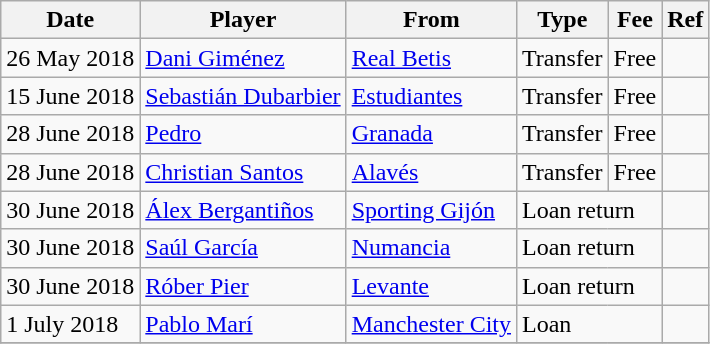<table class="wikitable">
<tr>
<th>Date</th>
<th>Player</th>
<th>From</th>
<th>Type</th>
<th>Fee</th>
<th>Ref</th>
</tr>
<tr>
<td>26 May 2018</td>
<td> <a href='#'>Dani Giménez</a></td>
<td> <a href='#'>Real Betis</a></td>
<td>Transfer</td>
<td>Free</td>
<td></td>
</tr>
<tr>
<td>15 June 2018</td>
<td> <a href='#'>Sebastián Dubarbier</a></td>
<td> <a href='#'>Estudiantes</a></td>
<td>Transfer</td>
<td>Free</td>
<td></td>
</tr>
<tr>
<td>28 June 2018</td>
<td> <a href='#'>Pedro</a></td>
<td> <a href='#'>Granada</a></td>
<td>Transfer</td>
<td>Free</td>
<td></td>
</tr>
<tr>
<td>28 June 2018</td>
<td> <a href='#'>Christian Santos</a></td>
<td> <a href='#'>Alavés</a></td>
<td>Transfer</td>
<td>Free</td>
<td></td>
</tr>
<tr>
<td>30 June 2018</td>
<td> <a href='#'>Álex Bergantiños</a></td>
<td> <a href='#'>Sporting Gijón</a></td>
<td colspan=2>Loan return</td>
<td></td>
</tr>
<tr>
<td>30 June 2018</td>
<td> <a href='#'>Saúl García</a></td>
<td> <a href='#'>Numancia</a></td>
<td colspan=2>Loan return</td>
<td></td>
</tr>
<tr>
<td>30 June 2018</td>
<td> <a href='#'>Róber Pier</a></td>
<td> <a href='#'>Levante</a></td>
<td colspan=2>Loan return</td>
<td></td>
</tr>
<tr>
<td>1 July 2018</td>
<td> <a href='#'>Pablo Marí</a></td>
<td> <a href='#'>Manchester City</a></td>
<td colspan=2>Loan</td>
<td></td>
</tr>
<tr>
</tr>
</table>
